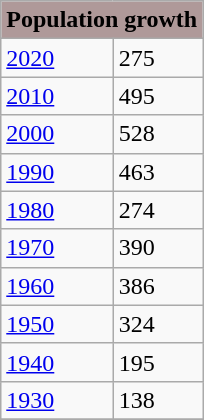<table class="wikitable">
<tr>
<th style="background:#AF9999;" colspan="2">Population growth</th>
</tr>
<tr>
<td><a href='#'>2020</a></td>
<td>275</td>
</tr>
<tr>
<td><a href='#'>2010</a></td>
<td>495</td>
</tr>
<tr>
<td><a href='#'>2000</a></td>
<td>528</td>
</tr>
<tr>
<td><a href='#'>1990</a></td>
<td>463</td>
</tr>
<tr>
<td><a href='#'>1980</a></td>
<td>274</td>
</tr>
<tr>
<td><a href='#'>1970</a></td>
<td>390</td>
</tr>
<tr>
<td><a href='#'>1960</a></td>
<td>386</td>
</tr>
<tr>
<td><a href='#'>1950</a></td>
<td>324</td>
</tr>
<tr>
<td><a href='#'>1940</a></td>
<td>195</td>
</tr>
<tr>
<td><a href='#'>1930</a></td>
<td>138</td>
</tr>
<tr>
</tr>
</table>
